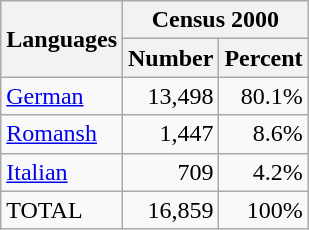<table class="wikitable">
<tr ---->
<th rowspan="2">Languages</th>
<th colspan="2">Census 2000</th>
</tr>
<tr ---->
<th>Number</th>
<th>Percent</th>
</tr>
<tr ---->
<td><a href='#'>German</a></td>
<td align=right>13,498</td>
<td align=right>80.1%</td>
</tr>
<tr ---->
<td><a href='#'>Romansh</a></td>
<td align=right>1,447</td>
<td align=right>8.6%</td>
</tr>
<tr ---->
<td><a href='#'>Italian</a></td>
<td align=right>709</td>
<td align=right>4.2%</td>
</tr>
<tr ---->
<td>TOTAL</td>
<td align=right>16,859</td>
<td align=right>100%</td>
</tr>
</table>
